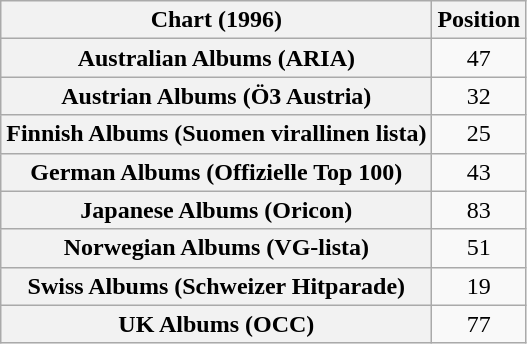<table class="wikitable sortable plainrowheaders" style="text-align:center">
<tr>
<th scope="col">Chart (1996)</th>
<th scope="col">Position</th>
</tr>
<tr>
<th scope="row">Australian Albums (ARIA)</th>
<td>47</td>
</tr>
<tr>
<th scope="row">Austrian Albums (Ö3 Austria)</th>
<td>32</td>
</tr>
<tr>
<th scope="row">Finnish Albums (Suomen virallinen lista)</th>
<td>25</td>
</tr>
<tr>
<th scope="row">German Albums (Offizielle Top 100)</th>
<td>43</td>
</tr>
<tr>
<th scope="row">Japanese Albums (Oricon)</th>
<td>83</td>
</tr>
<tr>
<th scope="row">Norwegian Albums (VG-lista)</th>
<td>51</td>
</tr>
<tr>
<th scope="row">Swiss Albums (Schweizer Hitparade)</th>
<td>19</td>
</tr>
<tr>
<th scope="row">UK Albums (OCC)</th>
<td>77</td>
</tr>
</table>
